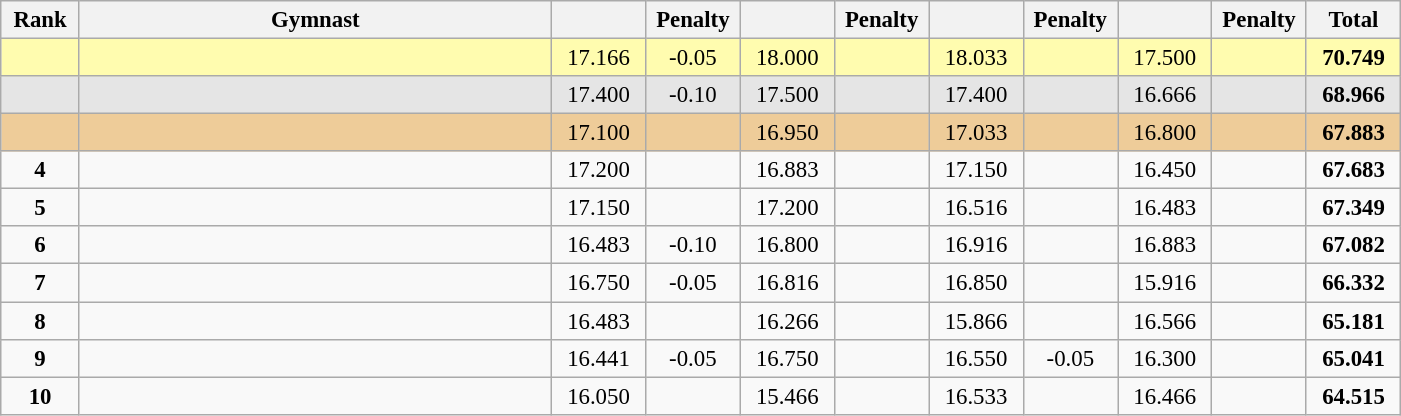<table class="wikitable sortable" style="text-align:center; font-size:95%">
<tr>
<th rowspan="1" width="5%">Rank</th>
<th rowspan="1" width="30%">Gymnast</th>
<th colspan="1" width="6%"></th>
<th colspan="1" width="6%">Penalty</th>
<th colspan="1" width="6%"></th>
<th colspan="1" width="6%">Penalty</th>
<th colspan="1" width="6%"></th>
<th colspan="1" width="6%">Penalty</th>
<th colspan="1" width="6%"></th>
<th colspan="1" width="6%">Penalty</th>
<th rowspan="1" width="6%">Total</th>
</tr>
<tr style="background:#fffcaf;">
<td></td>
<td align=left></td>
<td>17.166</td>
<td>-0.05</td>
<td>18.000</td>
<td></td>
<td>18.033</td>
<td></td>
<td>17.500</td>
<td></td>
<td><strong>70.749</strong></td>
</tr>
<tr style="background:#e5e5e5;">
<td></td>
<td align=left></td>
<td>17.400</td>
<td>-0.10</td>
<td>17.500</td>
<td></td>
<td>17.400</td>
<td></td>
<td>16.666</td>
<td></td>
<td><strong>68.966</strong></td>
</tr>
<tr style="background:#ec9;">
<td></td>
<td align=left></td>
<td>17.100</td>
<td></td>
<td>16.950</td>
<td></td>
<td>17.033</td>
<td></td>
<td>16.800</td>
<td></td>
<td><strong>67.883</strong></td>
</tr>
<tr>
<td><strong>4</strong></td>
<td align=left></td>
<td>17.200</td>
<td></td>
<td>16.883</td>
<td></td>
<td>17.150</td>
<td></td>
<td>16.450</td>
<td></td>
<td><strong>67.683</strong></td>
</tr>
<tr>
<td><strong>5</strong></td>
<td align=left></td>
<td>17.150</td>
<td></td>
<td>17.200</td>
<td></td>
<td>16.516</td>
<td></td>
<td>16.483</td>
<td></td>
<td><strong>67.349</strong></td>
</tr>
<tr>
<td><strong>6</strong></td>
<td align=left></td>
<td>16.483</td>
<td>-0.10</td>
<td>16.800</td>
<td></td>
<td>16.916</td>
<td></td>
<td>16.883</td>
<td></td>
<td><strong>67.082</strong></td>
</tr>
<tr>
<td><strong>7</strong></td>
<td align=left></td>
<td>16.750</td>
<td>-0.05</td>
<td>16.816</td>
<td></td>
<td>16.850</td>
<td></td>
<td>15.916</td>
<td></td>
<td><strong>66.332</strong></td>
</tr>
<tr>
<td><strong>8</strong></td>
<td align=left></td>
<td>16.483</td>
<td></td>
<td>16.266</td>
<td></td>
<td>15.866</td>
<td></td>
<td>16.566</td>
<td></td>
<td><strong>65.181</strong></td>
</tr>
<tr>
<td><strong>9</strong></td>
<td align=left></td>
<td>16.441</td>
<td>-0.05</td>
<td>16.750</td>
<td></td>
<td>16.550</td>
<td>-0.05</td>
<td>16.300</td>
<td></td>
<td><strong>65.041</strong></td>
</tr>
<tr>
<td><strong>10</strong></td>
<td align=left></td>
<td>16.050</td>
<td></td>
<td>15.466</td>
<td></td>
<td>16.533</td>
<td></td>
<td>16.466</td>
<td></td>
<td><strong>64.515</strong></td>
</tr>
</table>
